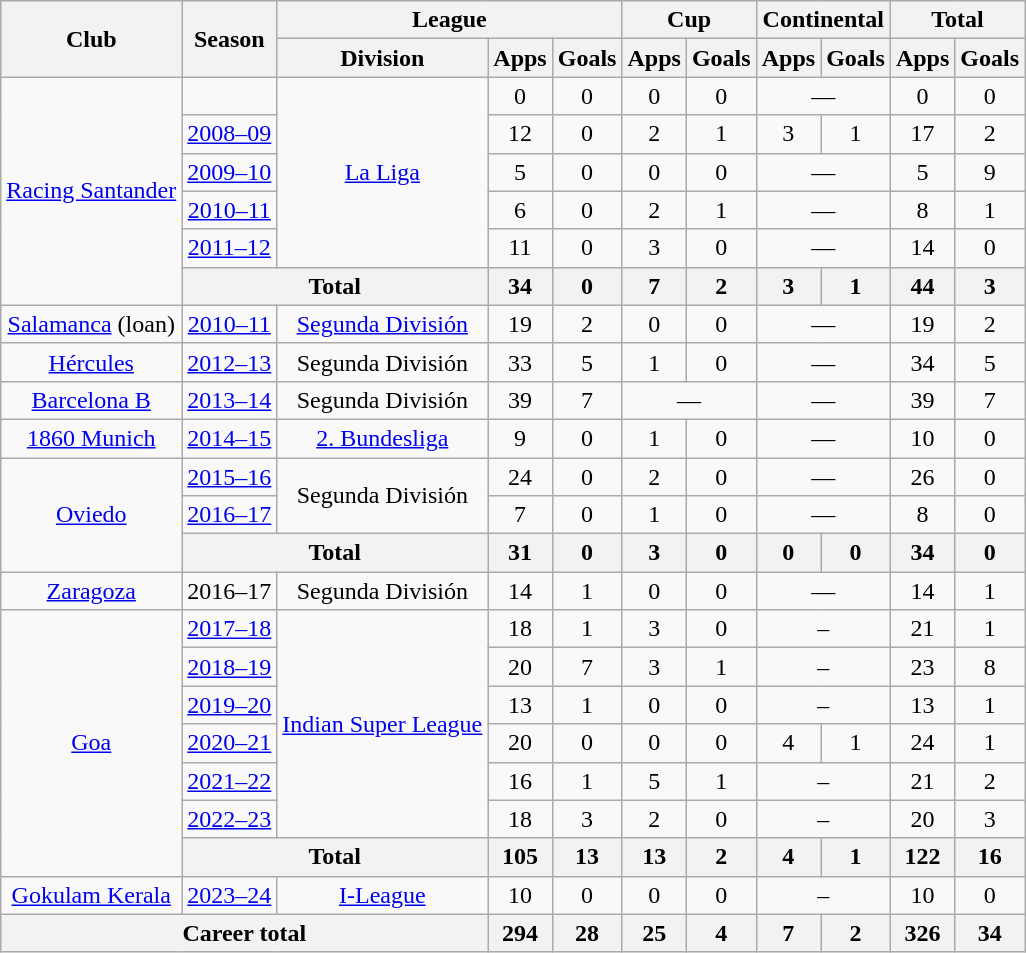<table class="wikitable" style="text-align:center">
<tr>
<th rowspan="2">Club</th>
<th rowspan="2">Season</th>
<th colspan="3">League</th>
<th colspan="2">Cup</th>
<th colspan="2">Continental</th>
<th colspan="2">Total</th>
</tr>
<tr>
<th>Division</th>
<th>Apps</th>
<th>Goals</th>
<th>Apps</th>
<th>Goals</th>
<th>Apps</th>
<th>Goals</th>
<th>Apps</th>
<th>Goals</th>
</tr>
<tr>
<td rowspan="6"><a href='#'>Racing Santander</a></td>
<td></td>
<td rowspan="5"><a href='#'>La Liga</a></td>
<td>0</td>
<td>0</td>
<td>0</td>
<td>0</td>
<td colspan="2">—</td>
<td>0</td>
<td>0</td>
</tr>
<tr>
<td><a href='#'>2008–09</a></td>
<td>12</td>
<td>0</td>
<td>2</td>
<td>1</td>
<td>3</td>
<td>1</td>
<td>17</td>
<td>2</td>
</tr>
<tr>
<td><a href='#'>2009–10</a></td>
<td>5</td>
<td>0</td>
<td>0</td>
<td>0</td>
<td colspan="2">—</td>
<td>5</td>
<td>9</td>
</tr>
<tr>
<td><a href='#'>2010–11</a></td>
<td>6</td>
<td>0</td>
<td>2</td>
<td>1</td>
<td colspan="2">—</td>
<td>8</td>
<td>1</td>
</tr>
<tr>
<td><a href='#'>2011–12</a></td>
<td>11</td>
<td>0</td>
<td>3</td>
<td>0</td>
<td colspan="2">—</td>
<td>14</td>
<td>0</td>
</tr>
<tr>
<th colspan="2">Total</th>
<th>34</th>
<th>0</th>
<th>7</th>
<th>2</th>
<th>3</th>
<th>1</th>
<th>44</th>
<th>3</th>
</tr>
<tr>
<td><a href='#'>Salamanca</a> (loan)</td>
<td><a href='#'>2010–11</a></td>
<td><a href='#'>Segunda División</a></td>
<td>19</td>
<td>2</td>
<td>0</td>
<td>0</td>
<td colspan="2">—</td>
<td>19</td>
<td>2</td>
</tr>
<tr>
<td><a href='#'>Hércules</a></td>
<td><a href='#'>2012–13</a></td>
<td>Segunda División</td>
<td>33</td>
<td>5</td>
<td>1</td>
<td>0</td>
<td colspan="2">—</td>
<td>34</td>
<td>5</td>
</tr>
<tr>
<td><a href='#'>Barcelona B</a></td>
<td><a href='#'>2013–14</a></td>
<td>Segunda División</td>
<td>39</td>
<td>7</td>
<td colspan="2">—</td>
<td colspan="2">—</td>
<td>39</td>
<td>7</td>
</tr>
<tr>
<td><a href='#'>1860 Munich</a></td>
<td><a href='#'>2014–15</a></td>
<td><a href='#'>2. Bundesliga</a></td>
<td>9</td>
<td>0</td>
<td>1</td>
<td>0</td>
<td colspan="2">—</td>
<td>10</td>
<td>0</td>
</tr>
<tr>
<td rowspan="3"><a href='#'>Oviedo</a></td>
<td><a href='#'>2015–16</a></td>
<td rowspan="2">Segunda División</td>
<td>24</td>
<td>0</td>
<td>2</td>
<td>0</td>
<td colspan="2">—</td>
<td>26</td>
<td>0</td>
</tr>
<tr>
<td><a href='#'>2016–17</a></td>
<td>7</td>
<td>0</td>
<td>1</td>
<td>0</td>
<td colspan="2">—</td>
<td>8</td>
<td>0</td>
</tr>
<tr>
<th colspan="2">Total</th>
<th>31</th>
<th>0</th>
<th>3</th>
<th>0</th>
<th>0</th>
<th>0</th>
<th>34</th>
<th>0</th>
</tr>
<tr>
<td><a href='#'>Zaragoza</a></td>
<td>2016–17</td>
<td>Segunda División</td>
<td>14</td>
<td>1</td>
<td>0</td>
<td>0</td>
<td colspan="2">—</td>
<td>14</td>
<td>1</td>
</tr>
<tr>
<td rowspan="7"><a href='#'>Goa</a></td>
<td><a href='#'>2017–18</a></td>
<td rowspan="6"><a href='#'>Indian Super League</a></td>
<td>18</td>
<td>1</td>
<td>3</td>
<td>0</td>
<td colspan="2">–</td>
<td>21</td>
<td>1</td>
</tr>
<tr>
<td><a href='#'>2018–19</a></td>
<td>20</td>
<td>7</td>
<td>3</td>
<td>1</td>
<td colspan="2">–</td>
<td>23</td>
<td>8</td>
</tr>
<tr>
<td><a href='#'>2019–20</a></td>
<td>13</td>
<td>1</td>
<td>0</td>
<td>0</td>
<td colspan="2">–</td>
<td>13</td>
<td>1</td>
</tr>
<tr>
<td><a href='#'>2020–21</a></td>
<td>20</td>
<td>0</td>
<td>0</td>
<td>0</td>
<td>4</td>
<td>1</td>
<td>24</td>
<td>1</td>
</tr>
<tr>
<td><a href='#'>2021–22</a></td>
<td>16</td>
<td>1</td>
<td>5</td>
<td>1</td>
<td colspan="2">–</td>
<td>21</td>
<td>2</td>
</tr>
<tr>
<td><a href='#'>2022–23</a></td>
<td>18</td>
<td>3</td>
<td>2</td>
<td>0</td>
<td colspan="2">–</td>
<td>20</td>
<td>3</td>
</tr>
<tr>
<th colspan="2">Total</th>
<th>105</th>
<th>13</th>
<th>13</th>
<th>2</th>
<th>4</th>
<th>1</th>
<th>122</th>
<th>16</th>
</tr>
<tr>
<td><a href='#'>Gokulam Kerala</a></td>
<td><a href='#'>2023–24</a></td>
<td><a href='#'>I-League</a></td>
<td>10</td>
<td>0</td>
<td>0</td>
<td>0</td>
<td colspan="2">–</td>
<td>10</td>
<td>0</td>
</tr>
<tr>
<th colspan="3">Career total</th>
<th>294</th>
<th>28</th>
<th>25</th>
<th>4</th>
<th>7</th>
<th>2</th>
<th>326</th>
<th>34</th>
</tr>
</table>
